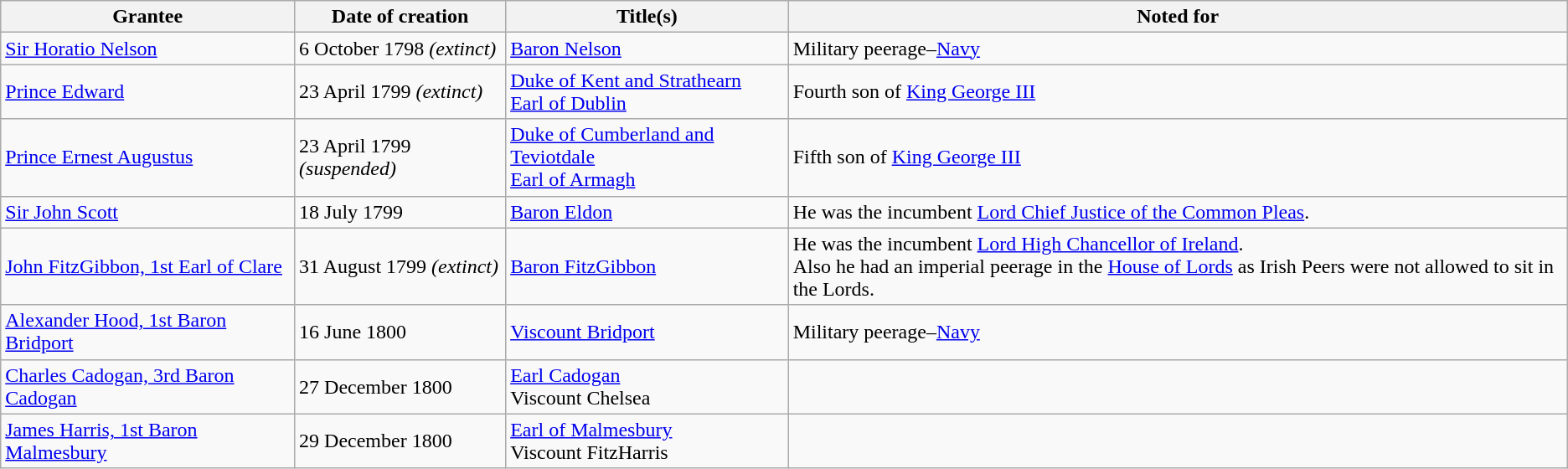<table class="wikitable">
<tr>
<th>Grantee</th>
<th>Date of creation</th>
<th>Title(s)</th>
<th>Noted for</th>
</tr>
<tr>
<td><a href='#'>Sir Horatio Nelson</a></td>
<td>6 October 1798 <em>(extinct)</em></td>
<td><a href='#'>Baron Nelson</a></td>
<td>Military peerage–<a href='#'>Navy</a></td>
</tr>
<tr>
<td><a href='#'>Prince Edward</a></td>
<td>23 April 1799 <em>(extinct)</em></td>
<td><a href='#'>Duke of Kent and Strathearn</a><br><a href='#'>Earl of Dublin</a></td>
<td>Fourth son of <a href='#'>King George III</a></td>
</tr>
<tr>
<td><a href='#'>Prince Ernest Augustus</a></td>
<td>23 April 1799 <em>(suspended)</em></td>
<td><a href='#'>Duke of Cumberland and Teviotdale</a><br><a href='#'>Earl of Armagh</a></td>
<td>Fifth son of <a href='#'>King George III</a></td>
</tr>
<tr>
<td><a href='#'>Sir John Scott</a></td>
<td>18 July 1799</td>
<td><a href='#'>Baron Eldon</a></td>
<td>He was the incumbent <a href='#'>Lord Chief Justice of the Common Pleas</a>.</td>
</tr>
<tr>
<td><a href='#'>John FitzGibbon, 1st Earl of Clare</a></td>
<td>31 August 1799 <em>(extinct)</em></td>
<td><a href='#'>Baron FitzGibbon</a></td>
<td>He was the incumbent <a href='#'>Lord High Chancellor of Ireland</a>.<br>Also he had an imperial peerage in the <a href='#'>House of Lords</a> as Irish Peers were not allowed to sit in the Lords.</td>
</tr>
<tr>
<td><a href='#'>Alexander Hood, 1st Baron Bridport</a></td>
<td>16 June 1800</td>
<td><a href='#'>Viscount Bridport</a></td>
<td>Military peerage–<a href='#'>Navy</a></td>
</tr>
<tr>
<td><a href='#'>Charles Cadogan, 3rd Baron Cadogan</a></td>
<td>27 December 1800</td>
<td><a href='#'>Earl Cadogan</a><br>Viscount Chelsea</td>
<td> </td>
</tr>
<tr>
<td><a href='#'>James Harris, 1st Baron Malmesbury</a></td>
<td>29 December 1800</td>
<td><a href='#'>Earl of Malmesbury</a><br>Viscount FitzHarris</td>
<td> </td>
</tr>
</table>
